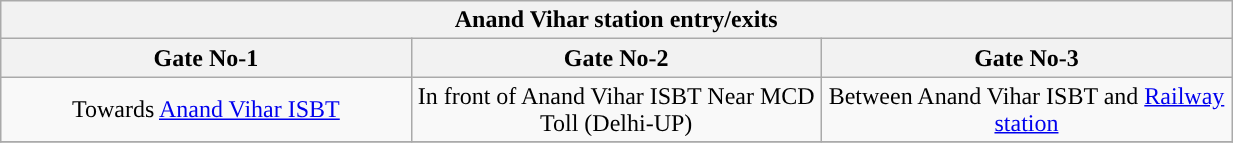<table class="wikitable" style="text-align: center;" width="65%">
<tr>
<th colspan="5" style="background:#"><span>Anand Vihar station entry/exits</span></th>
</tr>
<tr>
<th style="width:15%;">Gate No-1</th>
<th style="width:15%;">Gate No-2</th>
<th style="width:15%;">Gate No-3</th>
</tr>
<tr>
<td>Towards <a href='#'>Anand Vihar ISBT</a></td>
<td>In front of Anand Vihar ISBT Near MCD Toll (Delhi-UP)</td>
<td>Between Anand Vihar ISBT and <a href='#'>Railway station</a></td>
</tr>
<tr>
</tr>
</table>
